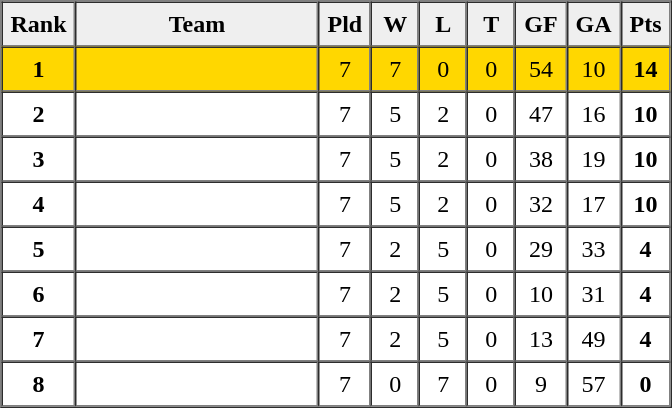<table border=1 cellpadding=5 cellspacing=0>
<tr>
<th bgcolor="#efefef" width="20">Rank</th>
<th bgcolor="#efefef" width="150">Team</th>
<th bgcolor="#efefef" width="20">Pld</th>
<th bgcolor="#efefef" width="20">W</th>
<th bgcolor="#efefef" width="20">L</th>
<th bgcolor="#efefef" width="20">T</th>
<th bgcolor="#efefef" width="20">GF</th>
<th bgcolor="#efefef" width="20">GA</th>
<th bgcolor="#efefef" width="20">Pts</th>
</tr>
<tr align=center bgcolor="gold">
<td><strong>1</strong></td>
<td align=left> </td>
<td>7</td>
<td>7</td>
<td>0</td>
<td>0</td>
<td>54</td>
<td>10</td>
<td><strong>14</strong></td>
</tr>
<tr align=center>
<td><strong>2</strong></td>
<td align=left></td>
<td>7</td>
<td>5</td>
<td>2</td>
<td>0</td>
<td>47</td>
<td>16</td>
<td><strong>10</strong></td>
</tr>
<tr align=center>
<td><strong>3</strong></td>
<td align=left></td>
<td>7</td>
<td>5</td>
<td>2</td>
<td>0</td>
<td>38</td>
<td>19</td>
<td><strong>10</strong></td>
</tr>
<tr align=center>
<td><strong>4</strong></td>
<td align=left></td>
<td>7</td>
<td>5</td>
<td>2</td>
<td>0</td>
<td>32</td>
<td>17</td>
<td><strong>10</strong></td>
</tr>
<tr align=center>
<td><strong>5</strong></td>
<td align=left></td>
<td>7</td>
<td>2</td>
<td>5</td>
<td>0</td>
<td>29</td>
<td>33</td>
<td><strong>4</strong></td>
</tr>
<tr align=center>
<td><strong>6</strong></td>
<td align=left></td>
<td>7</td>
<td>2</td>
<td>5</td>
<td>0</td>
<td>10</td>
<td>31</td>
<td><strong>4</strong></td>
</tr>
<tr align=center>
<td><strong>7</strong></td>
<td align=left></td>
<td>7</td>
<td>2</td>
<td>5</td>
<td>0</td>
<td>13</td>
<td>49</td>
<td><strong>4</strong></td>
</tr>
<tr align=center>
<td><strong>8</strong></td>
<td align=left></td>
<td>7</td>
<td>0</td>
<td>7</td>
<td>0</td>
<td>9</td>
<td>57</td>
<td><strong>0</strong></td>
</tr>
</table>
